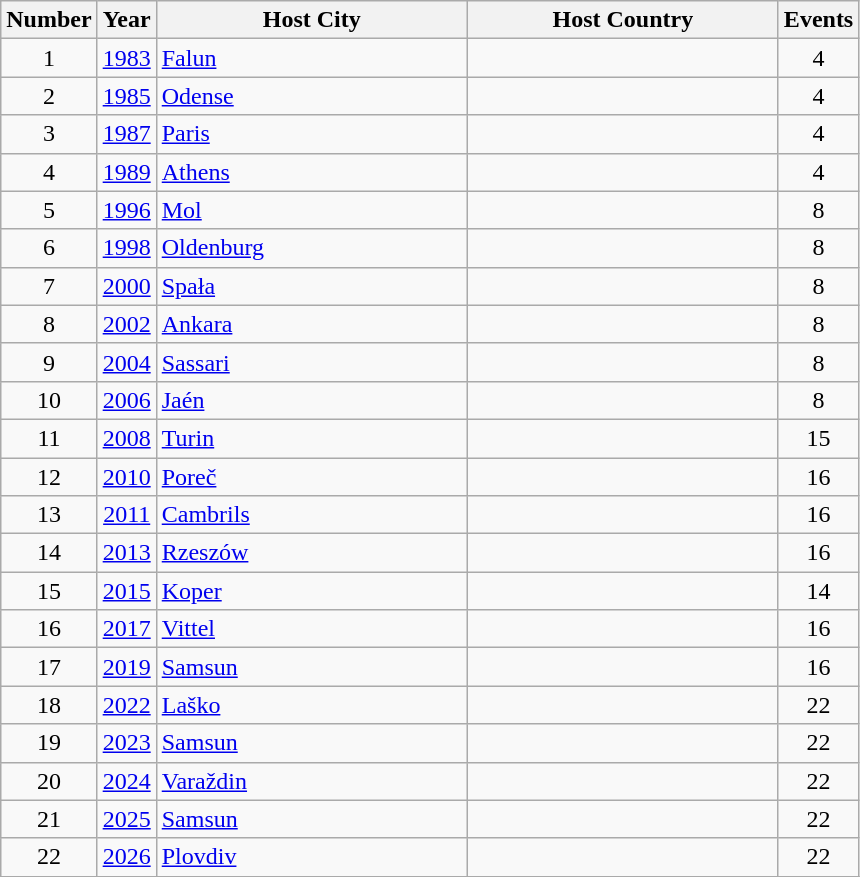<table class="wikitable" style="text-align:center; font-size:100%">
<tr>
<th width=30>Number</th>
<th width=30>Year</th>
<th width=200>Host City</th>
<th width=200>Host Country</th>
<th width=30>Events</th>
</tr>
<tr>
<td>1</td>
<td><a href='#'>1983</a></td>
<td align=left><a href='#'>Falun</a></td>
<td align=left></td>
<td>4</td>
</tr>
<tr>
<td>2</td>
<td><a href='#'>1985</a></td>
<td align=left><a href='#'>Odense</a></td>
<td align=left></td>
<td>4</td>
</tr>
<tr>
<td>3</td>
<td><a href='#'>1987</a></td>
<td align=left><a href='#'>Paris</a></td>
<td align=left></td>
<td>4</td>
</tr>
<tr>
<td>4</td>
<td><a href='#'>1989</a></td>
<td align=left><a href='#'>Athens</a></td>
<td align=left></td>
<td>4</td>
</tr>
<tr>
<td>5</td>
<td><a href='#'>1996</a></td>
<td align=left><a href='#'>Mol</a></td>
<td align=left></td>
<td>8</td>
</tr>
<tr>
<td>6</td>
<td><a href='#'>1998</a></td>
<td align=left><a href='#'>Oldenburg</a></td>
<td align=left></td>
<td>8</td>
</tr>
<tr>
<td align=center>7</td>
<td><a href='#'>2000</a></td>
<td align=left><a href='#'>Spała</a></td>
<td align=left></td>
<td>8</td>
</tr>
<tr>
<td align=center>8</td>
<td><a href='#'>2002</a></td>
<td align=left><a href='#'>Ankara</a></td>
<td align=left></td>
<td>8</td>
</tr>
<tr>
<td align=center>9</td>
<td><a href='#'>2004</a></td>
<td align=left><a href='#'>Sassari</a></td>
<td align=left></td>
<td>8</td>
</tr>
<tr>
<td align=center>10</td>
<td><a href='#'>2006</a></td>
<td align=left><a href='#'>Jaén</a></td>
<td align=left></td>
<td>8</td>
</tr>
<tr>
<td align=center>11</td>
<td><a href='#'>2008</a></td>
<td align=left><a href='#'>Turin</a></td>
<td align=left></td>
<td align=center>15</td>
</tr>
<tr>
<td align=center>12</td>
<td><a href='#'>2010</a></td>
<td align=left><a href='#'>Poreč</a></td>
<td align=left></td>
<td align=center>16</td>
</tr>
<tr>
<td align=center>13</td>
<td><a href='#'>2011</a></td>
<td align=left><a href='#'>Cambrils</a></td>
<td align=left></td>
<td align=center>16</td>
</tr>
<tr>
<td align=center>14</td>
<td><a href='#'>2013</a></td>
<td align=left><a href='#'>Rzeszów</a></td>
<td align=left></td>
<td align=center>16</td>
</tr>
<tr>
<td align=center>15</td>
<td><a href='#'>2015</a></td>
<td align=left><a href='#'>Koper</a></td>
<td align=left></td>
<td align=center>14</td>
</tr>
<tr>
<td align=center>16</td>
<td><a href='#'>2017</a></td>
<td align=left><a href='#'>Vittel</a></td>
<td align=left></td>
<td align=center>16</td>
</tr>
<tr>
<td align=center>17</td>
<td><a href='#'>2019</a></td>
<td align=left><a href='#'>Samsun</a></td>
<td align=left></td>
<td align=center>16</td>
</tr>
<tr>
<td align=center>18</td>
<td><a href='#'>2022</a></td>
<td align=left><a href='#'>Laško</a></td>
<td align=left></td>
<td align=center>22</td>
</tr>
<tr>
<td align=center>19</td>
<td><a href='#'>2023</a></td>
<td align=left><a href='#'>Samsun</a></td>
<td align=left></td>
<td align=center>22</td>
</tr>
<tr>
<td align=center>20</td>
<td><a href='#'>2024</a></td>
<td align=left><a href='#'>Varaždin</a></td>
<td align=left></td>
<td align=center>22</td>
</tr>
<tr>
<td align=center>21</td>
<td><a href='#'>2025</a></td>
<td align=left><a href='#'>Samsun</a></td>
<td align=left></td>
<td align=center>22</td>
</tr>
<tr>
<td align=center>22</td>
<td><a href='#'>2026</a></td>
<td align=left><a href='#'>Plovdiv</a></td>
<td align=left></td>
<td align=center>22</td>
</tr>
<tr>
</tr>
</table>
